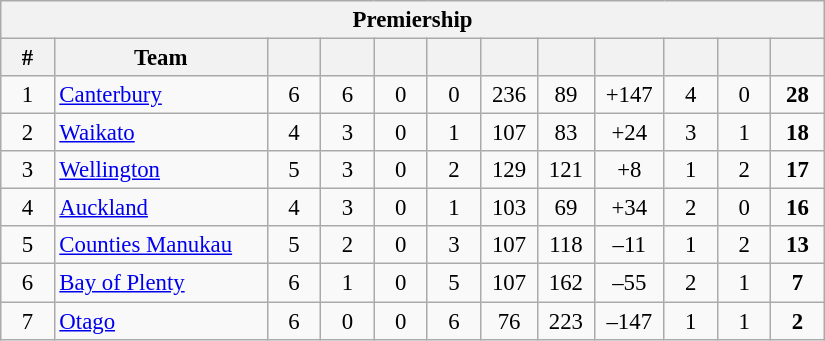<table class="wikitable" width="550px" style="font-size:95%; text-align: center">
<tr>
<th colspan="12">Premiership</th>
</tr>
<tr>
<th style="width:5%;">#</th>
<th style="width:20%;">Team</th>
<th style="width:5%;"></th>
<th style="width:5%;"></th>
<th style="width:5%;"></th>
<th style="width:5%;"></th>
<th style="width:5%;"></th>
<th style="width:5%;"></th>
<th style="width:5%;"></th>
<th style="width:5%;"></th>
<th style="width:5%;"></th>
<th style="width:5%;"></th>
</tr>
<tr>
<td>1</td>
<td style="text-align:left;"><a href='#'>Canterbury</a></td>
<td>6</td>
<td>6</td>
<td>0</td>
<td>0</td>
<td>236</td>
<td>89</td>
<td>+147</td>
<td>4</td>
<td>0</td>
<td><strong>28</strong></td>
</tr>
<tr>
<td>2</td>
<td style="text-align:left;"><a href='#'>Waikato</a></td>
<td>4</td>
<td>3</td>
<td>0</td>
<td>1</td>
<td>107</td>
<td>83</td>
<td>+24</td>
<td>3</td>
<td>1</td>
<td><strong>18</strong></td>
</tr>
<tr>
<td>3</td>
<td style="text-align:left;"><a href='#'>Wellington</a></td>
<td>5</td>
<td>3</td>
<td>0</td>
<td>2</td>
<td>129</td>
<td>121</td>
<td>+8</td>
<td>1</td>
<td>2</td>
<td><strong>17</strong></td>
</tr>
<tr>
<td>4</td>
<td style="text-align:left;"><a href='#'>Auckland</a></td>
<td>4</td>
<td>3</td>
<td>0</td>
<td>1</td>
<td>103</td>
<td>69</td>
<td>+34</td>
<td>2</td>
<td>0</td>
<td><strong>16</strong></td>
</tr>
<tr>
<td>5</td>
<td style="text-align:left;"><a href='#'>Counties Manukau</a></td>
<td>5</td>
<td>2</td>
<td>0</td>
<td>3</td>
<td>107</td>
<td>118</td>
<td>–11</td>
<td>1</td>
<td>2</td>
<td><strong>13</strong></td>
</tr>
<tr>
<td>6</td>
<td style="text-align:left;"><a href='#'>Bay of Plenty</a></td>
<td>6</td>
<td>1</td>
<td>0</td>
<td>5</td>
<td>107</td>
<td>162</td>
<td>–55</td>
<td>2</td>
<td>1</td>
<td><strong>7</strong></td>
</tr>
<tr>
<td>7</td>
<td style="text-align:left;"><a href='#'>Otago</a></td>
<td>6</td>
<td>0</td>
<td>0</td>
<td>6</td>
<td>76</td>
<td>223</td>
<td>–147</td>
<td>1</td>
<td>1</td>
<td><strong>2</strong></td>
</tr>
</table>
